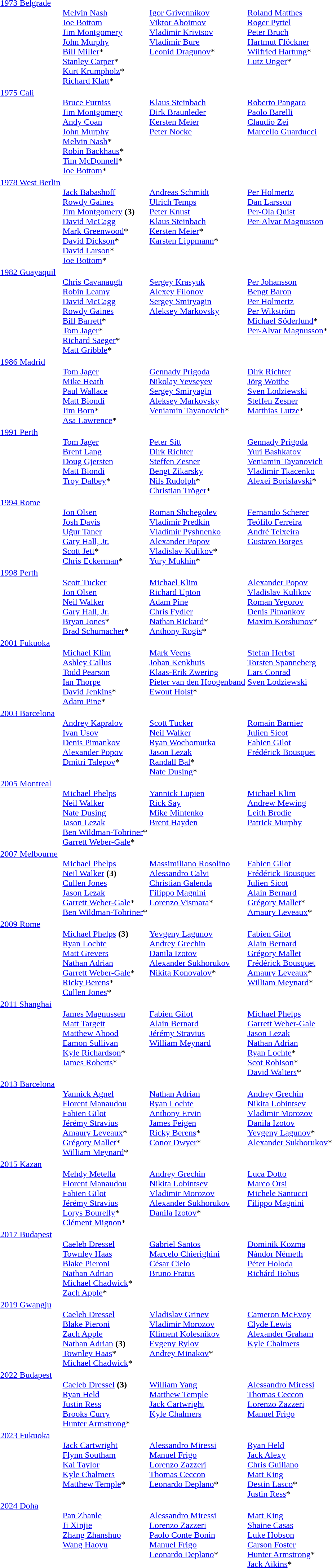<table>
<tr valign="top">
<td><a href='#'>1973 Belgrade</a></td>
<td><br><a href='#'>Melvin Nash</a><br><a href='#'>Joe Bottom</a><br><a href='#'>Jim Montgomery</a><br><a href='#'>John Murphy</a><br><a href='#'>Bill Miller</a>*<br><a href='#'>Stanley Carper</a>*<br><a href='#'>Kurt Krumpholz</a>*<br><a href='#'>Richard Klatt</a>*</td>
<td><br><a href='#'>Igor Grivennikov</a><br><a href='#'>Viktor Aboimov</a><br><a href='#'>Vladimir Krivtsov</a><br><a href='#'>Vladimir Bure</a><br><a href='#'>Leonid Dragunov</a>*</td>
<td><br><a href='#'>Roland Matthes</a><br><a href='#'>Roger Pyttel</a><br><a href='#'>Peter Bruch</a><br><a href='#'>Hartmut Flöckner</a><br><a href='#'>Wilfried Hartung</a>*<br><a href='#'>Lutz Unger</a>*</td>
</tr>
<tr valign="top">
<td><a href='#'>1975 Cali</a></td>
<td><br><a href='#'>Bruce Furniss</a><br><a href='#'>Jim Montgomery</a><br><a href='#'>Andy Coan</a><br><a href='#'>John Murphy</a><br><a href='#'>Melvin Nash</a>*<br><a href='#'>Robin Backhaus</a>*<br><a href='#'>Tim McDonnell</a>*<br><a href='#'>Joe Bottom</a>*</td>
<td><br><a href='#'>Klaus Steinbach</a><br><a href='#'>Dirk Braunleder</a><br><a href='#'>Kersten Meier</a><br><a href='#'>Peter Nocke</a></td>
<td><br><a href='#'>Roberto Pangaro</a><br><a href='#'>Paolo Barelli</a><br><a href='#'>Claudio Zei</a><br><a href='#'>Marcello Guarducci</a></td>
</tr>
<tr valign="top">
<td><a href='#'>1978 West Berlin</a></td>
<td><br><a href='#'>Jack Babashoff</a><br><a href='#'>Rowdy Gaines</a><br><a href='#'>Jim Montgomery</a> <strong>(3)</strong><br><a href='#'>David McCagg</a><br><a href='#'>Mark Greenwood</a>*<br><a href='#'>David Dickson</a>*<br><a href='#'>David Larson</a>*<br><a href='#'>Joe Bottom</a>*</td>
<td><br><a href='#'>Andreas Schmidt</a><br><a href='#'>Ulrich Temps</a><br><a href='#'>Peter Knust</a><br><a href='#'>Klaus Steinbach</a><br><a href='#'>Kersten Meier</a>*<br><a href='#'>Karsten Lippmann</a>*</td>
<td><br><a href='#'>Per Holmertz</a><br><a href='#'>Dan Larsson</a><br><a href='#'>Per-Ola Quist</a><br><a href='#'>Per-Alvar Magnusson</a></td>
</tr>
<tr valign="top">
<td><a href='#'>1982 Guayaquil</a></td>
<td><br><a href='#'>Chris Cavanaugh</a><br><a href='#'>Robin Leamy</a><br><a href='#'>David McCagg</a><br><a href='#'>Rowdy Gaines</a><br><a href='#'>Bill Barrett</a>*<br><a href='#'>Tom Jager</a>*<br><a href='#'>Richard Saeger</a>*<br><a href='#'>Matt Gribble</a>*</td>
<td><br><a href='#'>Sergey Krasyuk</a><br><a href='#'>Alexey Filonov</a><br><a href='#'>Sergey Smiryagin</a><br><a href='#'>Aleksey Markovsky</a></td>
<td><br><a href='#'>Per Johansson</a><br><a href='#'>Bengt Baron</a><br><a href='#'>Per Holmertz</a><br><a href='#'>Per Wikström</a><br><a href='#'>Michael Söderlund</a>*<br><a href='#'>Per-Alvar Magnusson</a>*</td>
</tr>
<tr valign="top">
<td><a href='#'>1986 Madrid</a></td>
<td><br><a href='#'>Tom Jager</a><br><a href='#'>Mike Heath</a><br><a href='#'>Paul Wallace</a><br><a href='#'>Matt Biondi</a><br><a href='#'>Jim Born</a>*<br><a href='#'>Asa Lawrence</a>*</td>
<td><br><a href='#'>Gennady Prigoda</a><br><a href='#'>Nikolay Yevseyev</a><br><a href='#'>Sergey Smiryagin</a><br><a href='#'>Aleksey Markovsky</a><br><a href='#'>Veniamin Tayanovich</a>*</td>
<td><br><a href='#'>Dirk Richter</a><br><a href='#'>Jörg Woithe</a><br><a href='#'>Sven Lodziewski</a><br><a href='#'>Steffen Zesner</a><br><a href='#'>Matthias Lutze</a>*</td>
</tr>
<tr valign="top">
<td><a href='#'>1991 Perth</a></td>
<td><br><a href='#'>Tom Jager</a><br><a href='#'>Brent Lang</a><br><a href='#'>Doug Gjersten</a><br><a href='#'>Matt Biondi</a><br><a href='#'>Troy Dalbey</a>*</td>
<td><br><a href='#'>Peter Sitt</a><br><a href='#'>Dirk Richter</a><br><a href='#'>Steffen Zesner</a><br><a href='#'>Bengt Zikarsky</a><br><a href='#'>Nils Rudolph</a>*<br><a href='#'>Christian Tröger</a>*</td>
<td><br><a href='#'>Gennady Prigoda</a><br><a href='#'>Yuri Bashkatov</a><br><a href='#'>Veniamin Tayanovich</a><br><a href='#'>Vladimir Tkacenko</a><br><a href='#'>Alexei Borislavski</a>*</td>
</tr>
<tr valign="top">
<td><a href='#'>1994 Rome</a></td>
<td><br><a href='#'>Jon Olsen</a><br><a href='#'>Josh Davis</a><br><a href='#'>Uğur Taner</a><br><a href='#'>Gary Hall, Jr.</a><br><a href='#'>Scott Jett</a>*<br><a href='#'>Chris Eckerman</a>*</td>
<td><br><a href='#'>Roman Shchegolev</a><br><a href='#'>Vladimir Predkin</a><br><a href='#'>Vladimir Pyshnenko</a><br><a href='#'>Alexander Popov</a><br><a href='#'>Vladislav Kulikov</a>*<br><a href='#'>Yury Mukhin</a>*</td>
<td><br><a href='#'>Fernando Scherer</a><br><a href='#'>Teófilo Ferreira</a><br><a href='#'>André Teixeira</a><br><a href='#'>Gustavo Borges</a></td>
</tr>
<tr valign="top">
<td><a href='#'>1998 Perth</a></td>
<td><br><a href='#'>Scott Tucker</a><br><a href='#'>Jon Olsen</a><br><a href='#'>Neil Walker</a><br><a href='#'>Gary Hall, Jr.</a><br><a href='#'>Bryan Jones</a>*<br><a href='#'>Brad Schumacher</a>*</td>
<td><br><a href='#'>Michael Klim</a><br><a href='#'>Richard Upton</a><br><a href='#'>Adam Pine</a><br><a href='#'>Chris Fydler</a><br><a href='#'>Nathan Rickard</a>*<br><a href='#'>Anthony Rogis</a>*</td>
<td><br><a href='#'>Alexander Popov</a><br><a href='#'>Vladislav Kulikov</a><br><a href='#'>Roman Yegorov</a><br><a href='#'>Denis Pimankov</a><br><a href='#'>Maxim Korshunov</a>*</td>
</tr>
<tr valign="top">
<td><a href='#'>2001 Fukuoka</a></td>
<td><br><a href='#'>Michael Klim</a><br><a href='#'>Ashley Callus</a><br><a href='#'>Todd Pearson</a><br><a href='#'>Ian Thorpe</a><br><a href='#'>David Jenkins</a>*<br><a href='#'>Adam Pine</a>*</td>
<td><br><a href='#'>Mark Veens</a><br><a href='#'>Johan Kenkhuis</a><br><a href='#'>Klaas-Erik Zwering</a><br><a href='#'>Pieter van den Hoogenband</a><br><a href='#'>Ewout Holst</a>*</td>
<td><br><a href='#'>Stefan Herbst</a><br><a href='#'>Torsten Spanneberg</a><br><a href='#'>Lars Conrad</a><br><a href='#'>Sven Lodziewski</a></td>
</tr>
<tr valign="top">
<td><a href='#'>2003 Barcelona</a></td>
<td><br><a href='#'>Andrey Kapralov</a><br><a href='#'>Ivan Usov</a><br><a href='#'>Denis Pimankov</a><br><a href='#'>Alexander Popov</a><br><a href='#'>Dmitri Talepov</a>*</td>
<td><br><a href='#'>Scott Tucker</a><br><a href='#'>Neil Walker</a><br><a href='#'>Ryan Wochomurka</a><br><a href='#'>Jason Lezak</a><br><a href='#'>Randall Bal</a>*<br><a href='#'>Nate Dusing</a>*</td>
<td><br><a href='#'>Romain Barnier</a><br><a href='#'>Julien Sicot</a><br><a href='#'>Fabien Gilot</a><br><a href='#'>Frédérick Bousquet</a></td>
</tr>
<tr valign="top">
<td><a href='#'>2005 Montreal</a></td>
<td><br><a href='#'>Michael Phelps</a><br><a href='#'>Neil Walker</a><br><a href='#'>Nate Dusing</a><br><a href='#'>Jason Lezak</a><br><a href='#'>Ben Wildman-Tobriner</a>*<br><a href='#'>Garrett Weber-Gale</a>*</td>
<td><br><a href='#'>Yannick Lupien</a><br><a href='#'>Rick Say</a><br><a href='#'>Mike Mintenko</a><br><a href='#'>Brent Hayden</a></td>
<td><br><a href='#'>Michael Klim</a><br><a href='#'>Andrew Mewing</a><br><a href='#'>Leith Brodie</a><br><a href='#'>Patrick Murphy</a></td>
</tr>
<tr valign="top">
<td><a href='#'>2007 Melbourne</a></td>
<td><br><a href='#'>Michael Phelps</a><br><a href='#'>Neil Walker</a> <strong>(3)</strong><br><a href='#'>Cullen Jones</a><br><a href='#'>Jason Lezak</a><br><a href='#'>Garrett Weber-Gale</a>*<br><a href='#'>Ben Wildman-Tobriner</a>*</td>
<td><br><a href='#'>Massimiliano Rosolino</a><br><a href='#'>Alessandro Calvi</a><br><a href='#'>Christian Galenda</a><br><a href='#'>Filippo Magnini</a><br><a href='#'>Lorenzo Vismara</a>*</td>
<td><br><a href='#'>Fabien Gilot</a><br><a href='#'>Frédérick Bousquet</a><br><a href='#'>Julien Sicot</a><br><a href='#'>Alain Bernard</a><br><a href='#'>Grégory Mallet</a>*<br><a href='#'>Amaury Leveaux</a>*</td>
</tr>
<tr valign="top">
<td><a href='#'>2009 Rome</a></td>
<td><br><a href='#'>Michael Phelps</a> <strong>(3)</strong><br><a href='#'>Ryan Lochte</a><br><a href='#'>Matt Grevers</a><br><a href='#'>Nathan Adrian</a><br><a href='#'>Garrett Weber-Gale</a>*<br><a href='#'>Ricky Berens</a>*<br><a href='#'>Cullen Jones</a>*</td>
<td><br><a href='#'>Yevgeny Lagunov</a><br><a href='#'>Andrey Grechin</a><br><a href='#'>Danila Izotov</a><br><a href='#'>Alexander Sukhorukov</a><br><a href='#'>Nikita Konovalov</a>*</td>
<td><br><a href='#'>Fabien Gilot</a><br><a href='#'>Alain Bernard</a><br><a href='#'>Grégory Mallet</a><br><a href='#'>Frédérick Bousquet</a><br><a href='#'>Amaury Leveaux</a>*<br><a href='#'>William Meynard</a>*</td>
</tr>
<tr valign="top">
<td><a href='#'>2011 Shanghai</a></td>
<td><br><a href='#'>James Magnussen</a><br><a href='#'>Matt Targett</a><br><a href='#'>Matthew Abood</a><br><a href='#'>Eamon Sullivan</a><br><a href='#'>Kyle Richardson</a>*<br><a href='#'>James Roberts</a>*</td>
<td><br><a href='#'>Fabien Gilot</a><br><a href='#'>Alain Bernard</a><br><a href='#'>Jérémy Stravius</a><br><a href='#'>William Meynard</a></td>
<td><br><a href='#'>Michael Phelps</a><br><a href='#'>Garrett Weber-Gale</a><br><a href='#'>Jason Lezak</a><br><a href='#'>Nathan Adrian</a><br><a href='#'>Ryan Lochte</a>*<br><a href='#'>Scot Robison</a>*<br><a href='#'>David Walters</a>*</td>
</tr>
<tr valign="top">
<td><a href='#'>2013 Barcelona</a></td>
<td><br><a href='#'>Yannick Agnel</a><br><a href='#'>Florent Manaudou</a><br><a href='#'>Fabien Gilot</a><br><a href='#'>Jérémy Stravius</a><br><a href='#'>Amaury Leveaux</a>*<br><a href='#'>Grégory Mallet</a>*<br><a href='#'>William Meynard</a>*</td>
<td><br><a href='#'>Nathan Adrian</a><br><a href='#'>Ryan Lochte</a><br><a href='#'>Anthony Ervin</a><br><a href='#'>James Feigen</a><br><a href='#'>Ricky Berens</a>*<br><a href='#'>Conor Dwyer</a>*</td>
<td><br><a href='#'>Andrey Grechin</a><br><a href='#'>Nikita Lobintsev</a><br><a href='#'>Vladimir Morozov</a><br><a href='#'>Danila Izotov</a><br><a href='#'>Yevgeny Lagunov</a>*<br><a href='#'>Alexander Sukhorukov</a>*</td>
</tr>
<tr valign="top">
<td><a href='#'>2015 Kazan</a></td>
<td><br><a href='#'>Mehdy Metella</a><br><a href='#'>Florent Manaudou</a><br><a href='#'>Fabien Gilot</a><br><a href='#'>Jérémy Stravius</a><br><a href='#'>Lorys Bourelly</a>*<br><a href='#'>Clément Mignon</a>*</td>
<td><br><a href='#'>Andrey Grechin</a><br><a href='#'>Nikita Lobintsev</a><br><a href='#'>Vladimir Morozov</a><br><a href='#'>Alexander Sukhorukov</a><br><a href='#'>Danila Izotov</a>*</td>
<td><br><a href='#'>Luca Dotto</a><br><a href='#'>Marco Orsi</a><br><a href='#'>Michele Santucci</a><br><a href='#'>Filippo Magnini</a></td>
</tr>
<tr valign="top">
<td><a href='#'>2017 Budapest</a></td>
<td><br><a href='#'>Caeleb Dressel</a><br><a href='#'>Townley Haas</a><br><a href='#'>Blake Pieroni</a><br><a href='#'>Nathan Adrian</a><br><a href='#'>Michael Chadwick</a>*<br><a href='#'>Zach Apple</a>*</td>
<td><br><a href='#'>Gabriel Santos</a><br><a href='#'>Marcelo Chierighini</a><br><a href='#'>César Cielo</a><br><a href='#'>Bruno Fratus</a></td>
<td><br><a href='#'>Dominik Kozma</a><br><a href='#'>Nándor Németh</a><br><a href='#'>Péter Holoda</a><br><a href='#'>Richárd Bohus</a></td>
</tr>
<tr valign="top">
<td><a href='#'>2019 Gwangju</a></td>
<td><br><a href='#'>Caeleb Dressel</a><br><a href='#'>Blake Pieroni</a><br><a href='#'>Zach Apple</a><br><a href='#'>Nathan Adrian</a> <strong>(3)</strong><br><a href='#'>Townley Haas</a>*<br><a href='#'>Michael Chadwick</a>*</td>
<td><br><a href='#'>Vladislav Grinev</a><br><a href='#'>Vladimir Morozov</a><br><a href='#'>Kliment Kolesnikov</a><br><a href='#'>Evgeny Rylov</a><br><a href='#'>Andrey Minakov</a>*</td>
<td><br><a href='#'>Cameron McEvoy</a><br><a href='#'>Clyde Lewis</a><br><a href='#'>Alexander Graham</a><br><a href='#'>Kyle Chalmers</a></td>
</tr>
<tr valign="top">
<td><a href='#'>2022 Budapest</a></td>
<td><br><a href='#'>Caeleb Dressel</a> <strong>(3)</strong><br><a href='#'>Ryan Held</a><br><a href='#'>Justin Ress</a><br><a href='#'>Brooks Curry</a><br><a href='#'>Hunter Armstrong</a>*</td>
<td><br><a href='#'>William Yang</a><br><a href='#'>Matthew Temple</a><br><a href='#'>Jack Cartwright</a><br><a href='#'>Kyle Chalmers</a></td>
<td><br><a href='#'>Alessandro Miressi</a><br><a href='#'>Thomas Ceccon</a><br><a href='#'>Lorenzo Zazzeri</a><br><a href='#'>Manuel Frigo</a></td>
</tr>
<tr valign="top">
<td><a href='#'>2023 Fukuoka</a></td>
<td><br><a href='#'>Jack Cartwright</a><br><a href='#'>Flynn Southam</a><br><a href='#'>Kai Taylor</a><br><a href='#'>Kyle Chalmers</a><br><a href='#'>Matthew Temple</a>*</td>
<td><br><a href='#'>Alessandro Miressi</a><br><a href='#'>Manuel Frigo</a><br><a href='#'>Lorenzo Zazzeri</a><br><a href='#'>Thomas Ceccon</a><br><a href='#'>Leonardo Deplano</a>*</td>
<td><br><a href='#'>Ryan Held</a><br><a href='#'>Jack Alexy</a><br><a href='#'>Chris Guiliano</a><br><a href='#'>Matt King</a><br><a href='#'>Destin Lasco</a>*<br><a href='#'>Justin Ress</a>*</td>
</tr>
<tr valign="top">
<td><a href='#'>2024 Doha</a></td>
<td><br><a href='#'>Pan Zhanle</a><br><a href='#'>Ji Xinjie</a><br><a href='#'>Zhang Zhanshuo</a><br><a href='#'>Wang Haoyu</a></td>
<td><br><a href='#'>Alessandro Miressi</a><br><a href='#'>Lorenzo Zazzeri</a><br><a href='#'>Paolo Conte Bonin</a><br><a href='#'>Manuel Frigo</a><br><a href='#'>Leonardo Deplano</a>*</td>
<td><br><a href='#'>Matt King</a><br><a href='#'>Shaine Casas</a><br><a href='#'>Luke Hobson</a><br><a href='#'>Carson Foster</a><br><a href='#'>Hunter Armstrong</a>*<br><a href='#'>Jack Aikins</a>*</td>
</tr>
</table>
